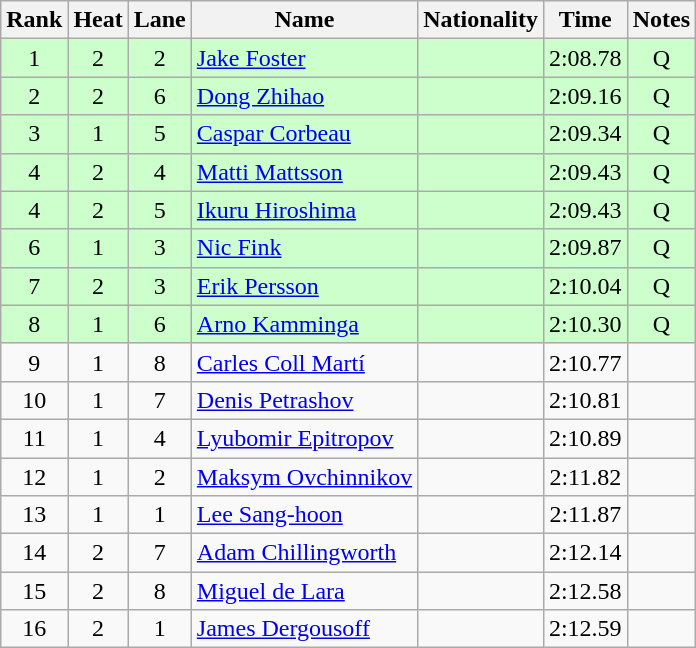<table class="wikitable sortable" style="text-align:center">
<tr>
<th>Rank</th>
<th>Heat</th>
<th>Lane</th>
<th>Name</th>
<th>Nationality</th>
<th>Time</th>
<th>Notes</th>
</tr>
<tr bgcolor=ccffcc>
<td>1</td>
<td>2</td>
<td>2</td>
<td align=left><a href='#'>Jake Foster</a></td>
<td align=left></td>
<td>2:08.78</td>
<td>Q</td>
</tr>
<tr bgcolor=ccffcc>
<td>2</td>
<td>2</td>
<td>6</td>
<td align=left><a href='#'>Dong Zhihao</a></td>
<td align=left></td>
<td>2:09.16</td>
<td>Q</td>
</tr>
<tr bgcolor=ccffcc>
<td>3</td>
<td>1</td>
<td>5</td>
<td align=left><a href='#'>Caspar Corbeau</a></td>
<td align=left></td>
<td>2:09.34</td>
<td>Q</td>
</tr>
<tr bgcolor=ccffcc>
<td>4</td>
<td>2</td>
<td>4</td>
<td align=left><a href='#'>Matti Mattsson</a></td>
<td align=left></td>
<td>2:09.43</td>
<td>Q</td>
</tr>
<tr bgcolor=ccffcc>
<td>4</td>
<td>2</td>
<td>5</td>
<td align=left><a href='#'>Ikuru Hiroshima</a></td>
<td align=left></td>
<td>2:09.43</td>
<td>Q</td>
</tr>
<tr bgcolor=ccffcc>
<td>6</td>
<td>1</td>
<td>3</td>
<td align=left><a href='#'>Nic Fink</a></td>
<td align=left></td>
<td>2:09.87</td>
<td>Q</td>
</tr>
<tr bgcolor=ccffcc>
<td>7</td>
<td>2</td>
<td>3</td>
<td align=left><a href='#'>Erik Persson</a></td>
<td align=left></td>
<td>2:10.04</td>
<td>Q</td>
</tr>
<tr bgcolor=ccffcc>
<td>8</td>
<td>1</td>
<td>6</td>
<td align=left><a href='#'>Arno Kamminga</a></td>
<td align=left></td>
<td>2:10.30</td>
<td>Q</td>
</tr>
<tr>
<td>9</td>
<td>1</td>
<td>8</td>
<td align=left><a href='#'>Carles Coll Martí</a></td>
<td align=left></td>
<td>2:10.77</td>
<td></td>
</tr>
<tr>
<td>10</td>
<td>1</td>
<td>7</td>
<td align=left><a href='#'>Denis Petrashov</a></td>
<td align=left></td>
<td>2:10.81</td>
<td></td>
</tr>
<tr>
<td>11</td>
<td>1</td>
<td>4</td>
<td align=left><a href='#'>Lyubomir Epitropov</a></td>
<td align=left></td>
<td>2:10.89</td>
<td></td>
</tr>
<tr>
<td>12</td>
<td>1</td>
<td>2</td>
<td align=left><a href='#'>Maksym Ovchinnikov</a></td>
<td align=left></td>
<td>2:11.82</td>
<td></td>
</tr>
<tr>
<td>13</td>
<td>1</td>
<td>1</td>
<td align=left><a href='#'>Lee Sang-hoon</a></td>
<td align=left></td>
<td>2:11.87</td>
<td></td>
</tr>
<tr>
<td>14</td>
<td>2</td>
<td>7</td>
<td align=left><a href='#'>Adam Chillingworth</a></td>
<td align=left></td>
<td>2:12.14</td>
<td></td>
</tr>
<tr>
<td>15</td>
<td>2</td>
<td>8</td>
<td align=left><a href='#'>Miguel de Lara</a></td>
<td align=left></td>
<td>2:12.58</td>
<td></td>
</tr>
<tr>
<td>16</td>
<td>2</td>
<td>1</td>
<td align=left><a href='#'>James Dergousoff</a></td>
<td align=left></td>
<td>2:12.59</td>
<td></td>
</tr>
</table>
